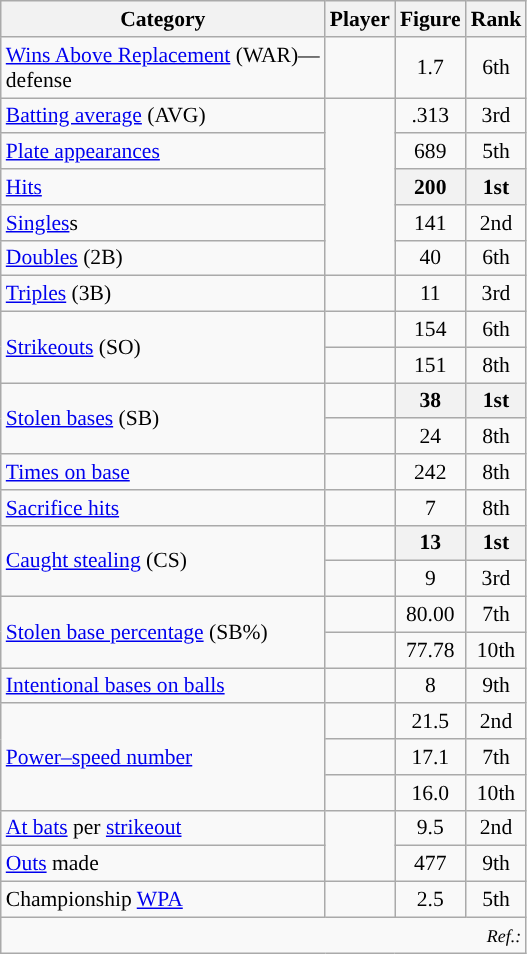<table class="wikitable sortable sticky-header" border="1" style="font-size: 90%">
<tr>
<th>Category</th>
<th>Player</th>
<th>Figure</th>
<th>Rank</th>
</tr>
<tr>
<td><a href='#'>Wins Above Replacement</a> (WAR)—<br>defense</td>
<td></td>
<td align="center">1.7</td>
<td align="center">6th</td>
</tr>
<tr>
<td><a href='#'>Batting average</a> (AVG)</td>
<td rowspan="5"></td>
<td align="center">.313</td>
<td align="center">3rd</td>
</tr>
<tr>
<td><a href='#'>Plate appearances</a></td>
<td align="center">689</td>
<td align="center">5th</td>
</tr>
<tr>
<td><a href='#'>Hits</a></td>
<th align="center">200</th>
<th align="center">1st</th>
</tr>
<tr>
<td><a href='#'>Singles</a>s</td>
<td align="center">141</td>
<td align="center">2nd</td>
</tr>
<tr>
<td><a href='#'>Doubles</a> (2B)</td>
<td align="center">40</td>
<td align="center">6th</td>
</tr>
<tr>
<td><a href='#'>Triples</a> (3B)</td>
<td></td>
<td align="center">11</td>
<td align="center">3rd</td>
</tr>
<tr>
<td rowspan="2"><a href='#'>Strikeouts</a> (SO)</td>
<td></td>
<td align="center">154</td>
<td align="center">6th</td>
</tr>
<tr>
<td></td>
<td align="center">151</td>
<td align="center">8th</td>
</tr>
<tr>
<td rowspan="2"><a href='#'>Stolen bases</a> (SB)</td>
<td></td>
<th align="center">38</th>
<th align="center">1st</th>
</tr>
<tr>
<td></td>
<td align="center">24</td>
<td align="center">8th</td>
</tr>
<tr>
<td><a href='#'>Times on base</a></td>
<td></td>
<td align="center">242</td>
<td align="center">8th</td>
</tr>
<tr>
<td><a href='#'>Sacrifice hits</a></td>
<td></td>
<td align="center">7</td>
<td align="center">8th</td>
</tr>
<tr>
<td rowspan="2"><a href='#'>Caught stealing</a> (CS)</td>
<td></td>
<th align="center">13</th>
<th align="center">1st</th>
</tr>
<tr>
<td></td>
<td align="center">9</td>
<td align="center">3rd</td>
</tr>
<tr>
<td rowspan="2"><a href='#'>Stolen base percentage</a> (SB%)</td>
<td></td>
<td align="center">80.00</td>
<td align="center">7th</td>
</tr>
<tr>
<td></td>
<td align="center">77.78</td>
<td align="center">10th</td>
</tr>
<tr>
<td><a href='#'>Intentional bases on balls</a></td>
<td></td>
<td align="center">8</td>
<td align="center">9th</td>
</tr>
<tr>
<td rowspan="3"><a href='#'>Power–speed number</a></td>
<td></td>
<td align="center">21.5</td>
<td align="center">2nd</td>
</tr>
<tr>
<td></td>
<td align="center">17.1</td>
<td align="center">7th</td>
</tr>
<tr>
<td></td>
<td align="center">16.0</td>
<td align="center">10th</td>
</tr>
<tr>
<td><a href='#'>At bats</a> per <a href='#'>strikeout</a></td>
<td rowspan="2"></td>
<td align="center">9.5</td>
<td align="center">2nd</td>
</tr>
<tr>
<td><a href='#'>Outs</a> made</td>
<td align="center">477</td>
<td align="center">9th</td>
</tr>
<tr>
<td>Championship <a href='#'>WPA</a></td>
<td></td>
<td align="center">2.5</td>
<td align="center">5th</td>
</tr>
<tr class="sortbottom">
<td colspan="4;" align="right"><small><em>Ref.:</em></small></td>
</tr>
</table>
